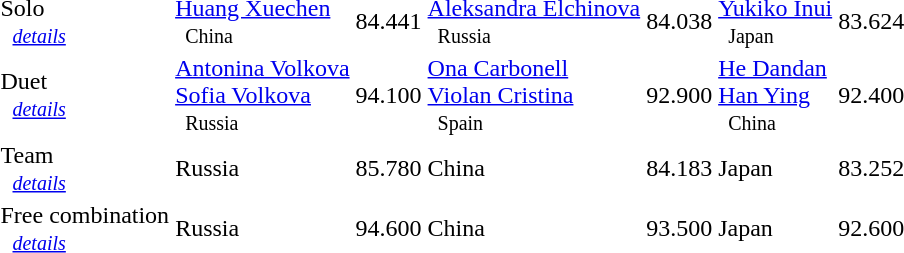<table>
<tr>
<td>Solo<br>   <small><em><a href='#'>details</a></em></small></td>
<td><a href='#'>Huang Xuechen</a> <small><br>   China </small></td>
<td>84.441</td>
<td><a href='#'>Aleksandra Elchinova</a> <small><br>   Russia </small></td>
<td>84.038</td>
<td><a href='#'>Yukiko Inui</a> <small><br>   Japan </small></td>
<td>83.624</td>
</tr>
<tr>
<td>Duet<br>   <small><em><a href='#'>details</a></em></small></td>
<td><a href='#'>Antonina Volkova</a> <br> <a href='#'>Sofia Volkova</a> <small><br>   Russia </small></td>
<td>94.100</td>
<td><a href='#'>Ona Carbonell</a> <br> <a href='#'>Violan Cristina</a> <small><br>   Spain </small></td>
<td>92.900</td>
<td><a href='#'>He Dandan</a> <br> <a href='#'>Han Ying</a> <small><br>   China </small></td>
<td>92.400</td>
</tr>
<tr>
<td>Team<br>   <small><em><a href='#'>details</a></em></small></td>
<td> Russia</td>
<td>85.780</td>
<td> China</td>
<td>84.183</td>
<td> Japan</td>
<td>83.252</td>
</tr>
<tr>
<td>Free combination<br>   <small><em><a href='#'>details</a></em></small></td>
<td> Russia</td>
<td>94.600</td>
<td> China</td>
<td>93.500</td>
<td> Japan</td>
<td>92.600</td>
</tr>
<tr>
</tr>
</table>
